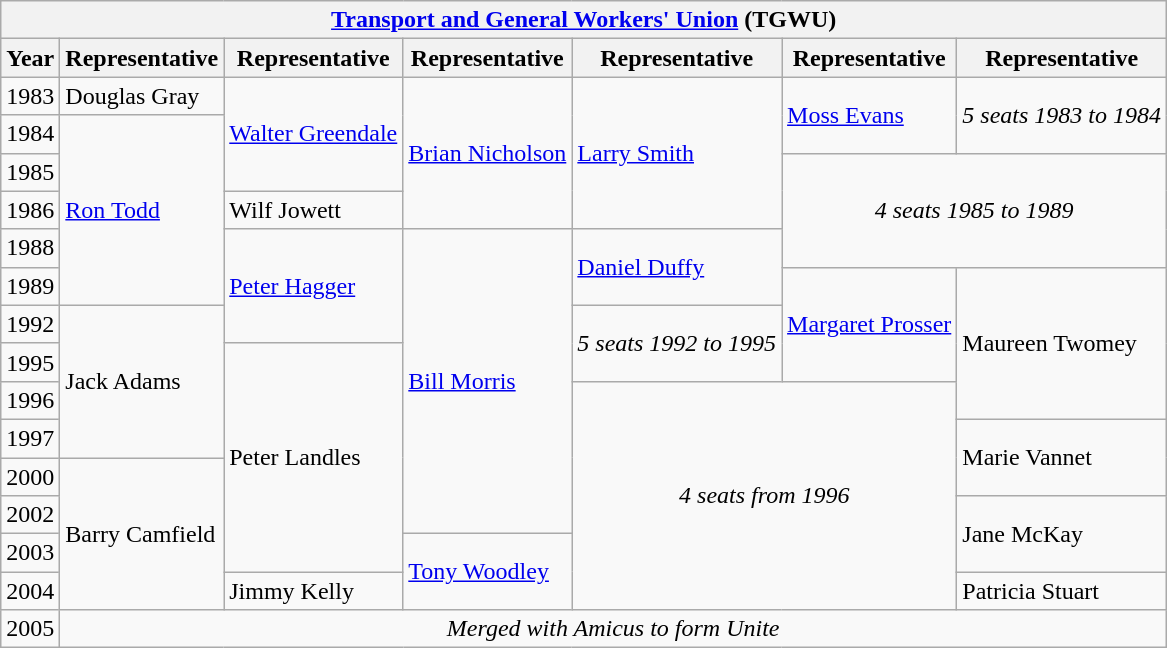<table class="wikitable">
<tr>
<th colspan=7><a href='#'>Transport and General Workers' Union</a> (TGWU)</th>
</tr>
<tr>
<th>Year</th>
<th>Representative</th>
<th>Representative</th>
<th>Representative</th>
<th>Representative</th>
<th>Representative</th>
<th>Representative</th>
</tr>
<tr>
<td>1983</td>
<td>Douglas Gray</td>
<td rowspan=3><a href='#'>Walter Greendale</a></td>
<td rowspan=4><a href='#'>Brian Nicholson</a></td>
<td rowspan=4><a href='#'>Larry Smith</a></td>
<td rowspan=2><a href='#'>Moss Evans</a></td>
<td rowspan=2 align="center"><em>5 seats 1983 to 1984</em></td>
</tr>
<tr>
<td>1984</td>
<td rowspan=5><a href='#'>Ron Todd</a></td>
</tr>
<tr>
<td>1985</td>
<td rowspan=3 colspan=2 align="center"><em>4 seats 1985 to 1989</em></td>
</tr>
<tr>
<td>1986</td>
<td>Wilf Jowett</td>
</tr>
<tr>
<td>1988</td>
<td rowspan=3><a href='#'>Peter Hagger</a></td>
<td rowspan=8><a href='#'>Bill Morris</a></td>
<td rowspan=2><a href='#'>Daniel Duffy</a></td>
</tr>
<tr>
<td>1989</td>
<td rowspan=3><a href='#'>Margaret Prosser</a></td>
<td rowspan=4>Maureen Twomey</td>
</tr>
<tr>
<td>1992</td>
<td rowspan=4>Jack Adams</td>
<td rowspan=2 align="center"><em>5 seats 1992 to 1995</em></td>
</tr>
<tr>
<td>1995</td>
<td rowspan=6>Peter Landles</td>
</tr>
<tr>
<td>1996</td>
<td rowspan=6 colspan=2 align="center"><em>4 seats from 1996</em></td>
</tr>
<tr>
<td>1997</td>
<td rowspan=2>Marie Vannet</td>
</tr>
<tr>
<td>2000</td>
<td rowspan=4>Barry Camfield</td>
</tr>
<tr>
<td>2002</td>
<td rowspan=2>Jane McKay</td>
</tr>
<tr>
<td>2003</td>
<td rowspan=2><a href='#'>Tony Woodley</a></td>
</tr>
<tr>
<td>2004</td>
<td>Jimmy Kelly</td>
<td>Patricia Stuart</td>
</tr>
<tr>
<td>2005</td>
<td colspan=6 align="center"><em>Merged with Amicus to form Unite</em></td>
</tr>
</table>
